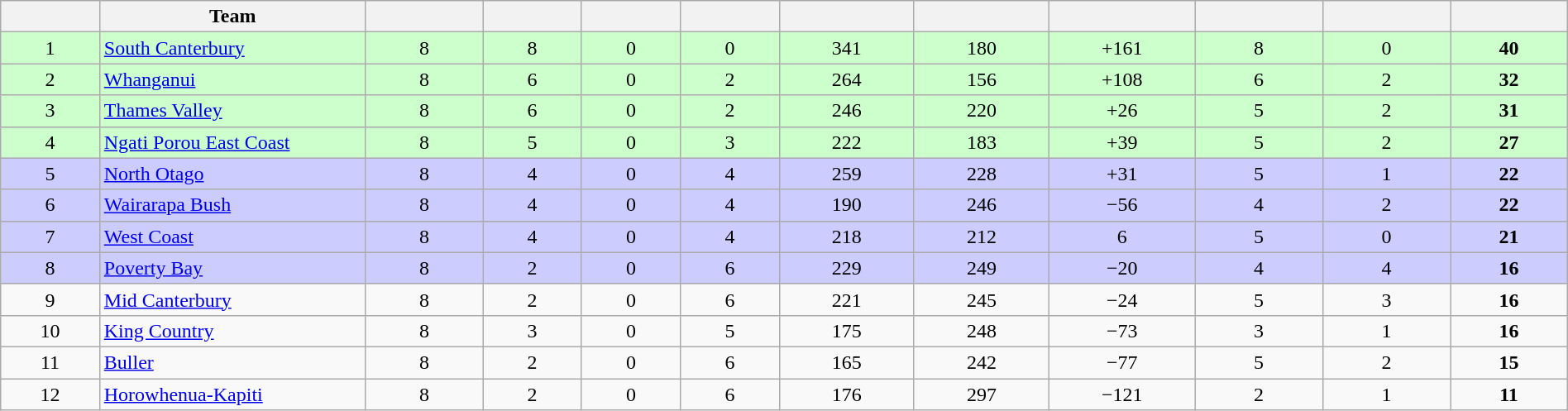<table class="wikitable sortable" style="text-align:center;width:100%">
<tr>
<th abbr="Position" style="width:20px"></th>
<th style="width:17%">Team</th>
<th abbr="Played" style="width:25px"></th>
<th abbr="Won" style="width:20px"></th>
<th abbr="Drawn" style="width:20px"></th>
<th abbr="Lost" style="width:20px"></th>
<th abbr="Points for" style="width:30px"></th>
<th abbr="Points against" style="width:30px"></th>
<th abbr="Points difference" style="width:30px"></th>
<th abbr="Bonus Points 1" style="width:28px"></th>
<th abbr="Bonus Points 2" style="width:28px"></th>
<th abbr="Points" style="width:25px"></th>
</tr>
<tr style="background:#cfc">
<td>1</td>
<td style="text-align:left"><a href='#'>South Canterbury</a></td>
<td>8</td>
<td>8</td>
<td>0</td>
<td>0</td>
<td>341</td>
<td>180</td>
<td>+161</td>
<td>8</td>
<td>0</td>
<td><strong>40</strong></td>
</tr>
<tr style="background:#cfc">
<td>2</td>
<td style="text-align:left"><a href='#'>Whanganui</a></td>
<td>8</td>
<td>6</td>
<td>0</td>
<td>2</td>
<td>264</td>
<td>156</td>
<td>+108</td>
<td>6</td>
<td>2</td>
<td><strong>32</strong></td>
</tr>
<tr style="background:#cfc">
<td>3</td>
<td style="text-align:left"><a href='#'>Thames Valley</a></td>
<td>8</td>
<td>6</td>
<td>0</td>
<td>2</td>
<td>246</td>
<td>220</td>
<td>+26</td>
<td>5</td>
<td>2</td>
<td><strong>31</strong></td>
</tr>
<tr style="background:#cfc">
<td>4</td>
<td style="text-align:left"><a href='#'>Ngati Porou East Coast</a></td>
<td>8</td>
<td>5</td>
<td>0</td>
<td>3</td>
<td>222</td>
<td>183</td>
<td>+39</td>
<td>5</td>
<td>2</td>
<td><strong>27</strong></td>
</tr>
<tr style="background:#ccf">
<td>5</td>
<td style="text-align:left"><a href='#'>North Otago</a></td>
<td>8</td>
<td>4</td>
<td>0</td>
<td>4</td>
<td>259</td>
<td>228</td>
<td>+31</td>
<td>5</td>
<td>1</td>
<td><strong>22</strong></td>
</tr>
<tr style="background:#ccf">
<td>6</td>
<td style="text-align:left"><a href='#'>Wairarapa Bush</a></td>
<td>8</td>
<td>4</td>
<td>0</td>
<td>4</td>
<td>190</td>
<td>246</td>
<td>−56</td>
<td>4</td>
<td>2</td>
<td><strong>22</strong></td>
</tr>
<tr style="background:#ccf">
<td>7</td>
<td style="text-align:left"><a href='#'>West Coast</a></td>
<td>8</td>
<td>4</td>
<td>0</td>
<td>4</td>
<td>218</td>
<td>212</td>
<td>6</td>
<td>5</td>
<td>0</td>
<td><strong>21</strong></td>
</tr>
<tr style="background:#ccf">
<td>8</td>
<td style="text-align:left"><a href='#'>Poverty Bay</a></td>
<td>8</td>
<td>2</td>
<td>0</td>
<td>6</td>
<td>229</td>
<td>249</td>
<td>−20</td>
<td>4</td>
<td>4</td>
<td><strong>16</strong></td>
</tr>
<tr>
<td>9</td>
<td style="text-align:left"><a href='#'>Mid Canterbury</a></td>
<td>8</td>
<td>2</td>
<td>0</td>
<td>6</td>
<td>221</td>
<td>245</td>
<td>−24</td>
<td>5</td>
<td>3</td>
<td><strong>16</strong></td>
</tr>
<tr>
<td>10</td>
<td style="text-align:left"><a href='#'>King Country</a></td>
<td>8</td>
<td>3</td>
<td>0</td>
<td>5</td>
<td>175</td>
<td>248</td>
<td>−73</td>
<td>3</td>
<td>1</td>
<td><strong>16</strong></td>
</tr>
<tr>
<td>11</td>
<td style="text-align:left"><a href='#'>Buller</a></td>
<td>8</td>
<td>2</td>
<td>0</td>
<td>6</td>
<td>165</td>
<td>242</td>
<td>−77</td>
<td>5</td>
<td>2</td>
<td><strong>15</strong></td>
</tr>
<tr>
<td>12</td>
<td style="text-align:left"><a href='#'>Horowhenua-Kapiti</a></td>
<td>8</td>
<td>2</td>
<td>0</td>
<td>6</td>
<td>176</td>
<td>297</td>
<td>−121</td>
<td>2</td>
<td>1</td>
<td><strong>11</strong></td>
</tr>
</table>
